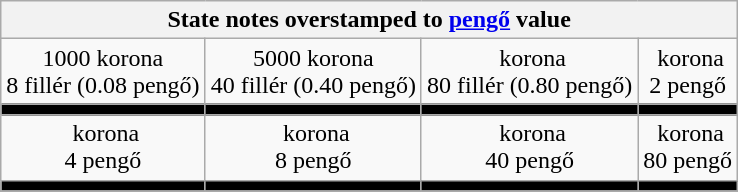<table class="wikitable">
<tr>
<th colspan="4">State notes overstamped to <a href='#'>pengő</a> value</th>
</tr>
<tr>
<td align="center">1000 korona<br>8 fillér (0.08 pengő)</td>
<td align="center">5000 korona<br>40 fillér (0.40 pengő)</td>
<td align="center"> korona<br>80 fillér (0.80 pengő)</td>
<td align="center"> korona<br>2 pengő</td>
</tr>
<tr>
<td align="center" bgcolor="#000000"></td>
<td align="center" bgcolor="#000000"></td>
<td align="center" bgcolor="#000000"></td>
<td align="center" bgcolor="#000000"></td>
</tr>
<tr>
<td align="center"> korona<br>4 pengő</td>
<td align="center"> korona<br>8 pengő</td>
<td align="center"> korona<br>40 pengő</td>
<td align="center"> korona<br>80 pengő</td>
</tr>
<tr>
<td align="center" bgcolor="#000000"></td>
<td align="center" bgcolor="#000000"></td>
<td align="center" bgcolor="#000000"></td>
<td align="center" bgcolor="#000000"></td>
</tr>
<tr>
</tr>
</table>
